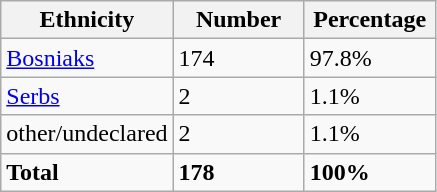<table class="wikitable">
<tr>
<th width="100px">Ethnicity</th>
<th width="80px">Number</th>
<th width="80px">Percentage</th>
</tr>
<tr>
<td><a href='#'>Bosniaks</a></td>
<td>174</td>
<td>97.8%</td>
</tr>
<tr>
<td><a href='#'>Serbs</a></td>
<td>2</td>
<td>1.1%</td>
</tr>
<tr>
<td>other/undeclared</td>
<td>2</td>
<td>1.1%</td>
</tr>
<tr>
<td><strong>Total</strong></td>
<td><strong>178</strong></td>
<td><strong>100%</strong></td>
</tr>
</table>
